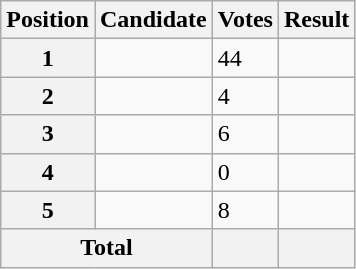<table class="wikitable sortable col3right">
<tr>
<th scope="col">Position</th>
<th scope="col">Candidate</th>
<th scope="col">Votes</th>
<th scope="col">Result</th>
</tr>
<tr>
<th scope="row">1</th>
<td></td>
<td>44</td>
<td></td>
</tr>
<tr>
<th scope="row">2</th>
<td></td>
<td>4</td>
<td></td>
</tr>
<tr>
<th scope="row">3</th>
<td></td>
<td>6</td>
<td></td>
</tr>
<tr>
<th scope="row">4</th>
<td></td>
<td>0</td>
<td></td>
</tr>
<tr>
<th scope="row">5</th>
<td></td>
<td>8</td>
<td></td>
</tr>
<tr class="sortbottom">
<th scope="row" colspan="2">Total</th>
<th></th>
<th></th>
</tr>
</table>
